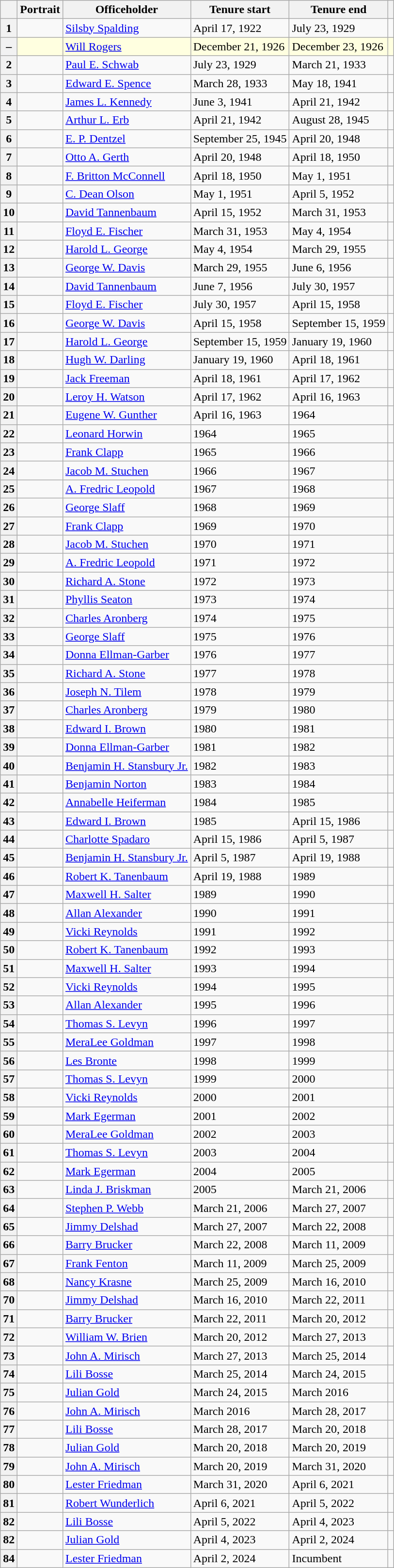<table class="wikitable">
<tr>
<th></th>
<th>Portrait</th>
<th>Officeholder</th>
<th>Tenure start</th>
<th>Tenure end</th>
<th></th>
</tr>
<tr>
<th>1</th>
<td></td>
<td><a href='#'>Silsby Spalding</a></td>
<td>April 17, 1922</td>
<td>July 23, 1929</td>
<td align="center"></td>
</tr>
<tr style="background:lightyellow;">
<th>–</th>
<td></td>
<td><a href='#'>Will Rogers</a></td>
<td>December 21, 1926</td>
<td>December 23, 1926</td>
<td align="center"></td>
</tr>
<tr>
<th>2</th>
<td></td>
<td><a href='#'>Paul E. Schwab</a></td>
<td>July 23, 1929</td>
<td>March 21, 1933</td>
<td align="center"></td>
</tr>
<tr>
<th>3</th>
<td></td>
<td><a href='#'>Edward E. Spence</a></td>
<td>March 28, 1933</td>
<td>May 18, 1941</td>
<td align="center"></td>
</tr>
<tr>
<th>4</th>
<td></td>
<td><a href='#'>James L. Kennedy</a></td>
<td>June 3, 1941</td>
<td>April 21, 1942</td>
<td align="center"></td>
</tr>
<tr>
<th>5</th>
<td></td>
<td><a href='#'>Arthur L. Erb</a></td>
<td>April 21, 1942</td>
<td>August 28, 1945</td>
<td align=center></td>
</tr>
<tr>
<th>6</th>
<td></td>
<td><a href='#'>E. P. Dentzel</a></td>
<td>September 25, 1945</td>
<td>April 20, 1948</td>
<td align="center"></td>
</tr>
<tr>
<th>7</th>
<td></td>
<td><a href='#'>Otto A. Gerth</a></td>
<td>April 20, 1948</td>
<td>April 18, 1950</td>
<td></td>
</tr>
<tr>
<th>8</th>
<td></td>
<td><a href='#'>F. Britton McConnell</a></td>
<td>April 18, 1950</td>
<td>May 1, 1951</td>
<td align="center"></td>
</tr>
<tr>
<th>9</th>
<td></td>
<td><a href='#'>C. Dean Olson</a></td>
<td>May 1, 1951</td>
<td>April 5, 1952</td>
<td align="center"></td>
</tr>
<tr>
<th>10</th>
<td></td>
<td><a href='#'>David Tannenbaum</a></td>
<td>April 15, 1952</td>
<td>March 31, 1953</td>
<td align="center"></td>
</tr>
<tr>
<th>11</th>
<td></td>
<td><a href='#'>Floyd E. Fischer</a></td>
<td>March 31, 1953</td>
<td>May 4, 1954</td>
<td align="center"></td>
</tr>
<tr>
<th>12</th>
<td></td>
<td><a href='#'>Harold L. George</a></td>
<td>May 4, 1954</td>
<td>March 29, 1955</td>
<td align="center"></td>
</tr>
<tr>
<th>13</th>
<td></td>
<td><a href='#'>George W. Davis</a></td>
<td>March 29, 1955</td>
<td>June 6, 1956</td>
<td align="center"></td>
</tr>
<tr>
<th>14</th>
<td></td>
<td><a href='#'>David Tannenbaum</a></td>
<td>June 7, 1956</td>
<td>July 30, 1957</td>
<td align=center></td>
</tr>
<tr>
<th>15</th>
<td></td>
<td><a href='#'>Floyd E. Fischer</a></td>
<td>July 30, 1957</td>
<td>April 15, 1958</td>
<td align="center"></td>
</tr>
<tr>
<th>16</th>
<td></td>
<td><a href='#'>George W. Davis</a></td>
<td>April 15, 1958</td>
<td>September 15, 1959</td>
<td align="center"></td>
</tr>
<tr>
<th>17</th>
<td></td>
<td><a href='#'>Harold L. George</a></td>
<td>September 15, 1959</td>
<td>January 19, 1960</td>
<td align="center"></td>
</tr>
<tr>
<th>18</th>
<td></td>
<td><a href='#'>Hugh W. Darling</a></td>
<td>January 19, 1960</td>
<td>April 18, 1961</td>
<td align="center"></td>
</tr>
<tr>
<th>19</th>
<td></td>
<td><a href='#'>Jack Freeman</a></td>
<td>April 18, 1961</td>
<td>April 17, 1962</td>
<td align="center"></td>
</tr>
<tr>
<th>20</th>
<td></td>
<td><a href='#'>Leroy H. Watson</a></td>
<td>April 17, 1962</td>
<td>April 16, 1963</td>
<td align="center"></td>
</tr>
<tr>
<th>21</th>
<td></td>
<td><a href='#'>Eugene W. Gunther</a></td>
<td>April 16, 1963</td>
<td>1964</td>
<td align="center"></td>
</tr>
<tr>
<th>22</th>
<td></td>
<td><a href='#'>Leonard Horwin</a></td>
<td>1964</td>
<td>1965</td>
<td align="center"></td>
</tr>
<tr>
<th>23</th>
<td></td>
<td><a href='#'>Frank Clapp</a></td>
<td>1965</td>
<td>1966</td>
<td align="center"></td>
</tr>
<tr>
<th>24</th>
<td></td>
<td><a href='#'>Jacob M. Stuchen</a></td>
<td>1966</td>
<td>1967</td>
<td align="center"></td>
</tr>
<tr>
<th>25</th>
<td></td>
<td><a href='#'>A. Fredric Leopold</a></td>
<td>1967</td>
<td>1968</td>
<td align="center"></td>
</tr>
<tr>
<th>26</th>
<td></td>
<td><a href='#'>George Slaff</a></td>
<td>1968</td>
<td>1969</td>
<td align="center"></td>
</tr>
<tr>
<th>27</th>
<td></td>
<td><a href='#'>Frank Clapp</a></td>
<td>1969</td>
<td>1970</td>
<td align="center"></td>
</tr>
<tr>
<th>28</th>
<td></td>
<td><a href='#'>Jacob M. Stuchen</a></td>
<td>1970</td>
<td>1971</td>
<td align=center></td>
</tr>
<tr>
<th>29</th>
<td></td>
<td><a href='#'>A. Fredric Leopold</a></td>
<td>1971</td>
<td>1972</td>
<td align="center"></td>
</tr>
<tr>
<th>30</th>
<td></td>
<td><a href='#'>Richard A. Stone</a></td>
<td>1972</td>
<td>1973</td>
<td align=center></td>
</tr>
<tr>
<th>31</th>
<td></td>
<td><a href='#'>Phyllis Seaton</a></td>
<td>1973</td>
<td>1974</td>
<td align="center"></td>
</tr>
<tr>
<th>32</th>
<td></td>
<td><a href='#'>Charles Aronberg</a></td>
<td>1974</td>
<td>1975</td>
<td align="center"></td>
</tr>
<tr>
<th>33</th>
<td></td>
<td><a href='#'>George Slaff</a></td>
<td>1975</td>
<td>1976</td>
<td align="center"></td>
</tr>
<tr>
<th>34</th>
<td></td>
<td><a href='#'>Donna Ellman-Garber</a></td>
<td>1976</td>
<td>1977</td>
<td align=center></td>
</tr>
<tr>
<th>35</th>
<td></td>
<td><a href='#'>Richard A. Stone</a></td>
<td>1977</td>
<td>1978</td>
<td align=center></td>
</tr>
<tr>
<th>36</th>
<td></td>
<td><a href='#'>Joseph N. Tilem</a></td>
<td>1978</td>
<td>1979</td>
<td align="center"></td>
</tr>
<tr>
<th>37</th>
<td></td>
<td><a href='#'>Charles Aronberg</a></td>
<td>1979</td>
<td>1980</td>
<td align=center></td>
</tr>
<tr>
<th>38</th>
<td></td>
<td><a href='#'>Edward I. Brown</a></td>
<td>1980</td>
<td>1981</td>
<td align=center></td>
</tr>
<tr>
<th>39</th>
<td></td>
<td><a href='#'>Donna Ellman-Garber</a></td>
<td>1981</td>
<td>1982</td>
<td align=center></td>
</tr>
<tr>
<th>40</th>
<td></td>
<td><a href='#'>Benjamin H. Stansbury Jr.</a></td>
<td>1982</td>
<td>1983</td>
<td align="center"></td>
</tr>
<tr>
<th>41</th>
<td></td>
<td><a href='#'>Benjamin Norton</a></td>
<td>1983</td>
<td>1984</td>
<td align="center"></td>
</tr>
<tr>
<th>42</th>
<td></td>
<td><a href='#'>Annabelle Heiferman</a></td>
<td>1984</td>
<td>1985</td>
<td align="center"></td>
</tr>
<tr>
<th>43</th>
<td></td>
<td><a href='#'>Edward I. Brown</a></td>
<td>1985</td>
<td>April 15, 1986</td>
<td align=center></td>
</tr>
<tr>
<th>44</th>
<td></td>
<td><a href='#'>Charlotte Spadaro</a></td>
<td>April 15, 1986</td>
<td>April 5, 1987</td>
<td align="center"></td>
</tr>
<tr>
<th>45</th>
<td></td>
<td><a href='#'>Benjamin H. Stansbury Jr.</a></td>
<td>April 5, 1987</td>
<td>April 19, 1988</td>
<td align="center"></td>
</tr>
<tr>
<th>46</th>
<td></td>
<td><a href='#'>Robert K. Tanenbaum</a></td>
<td>April 19, 1988</td>
<td>1989</td>
<td align=center></td>
</tr>
<tr>
<th>47</th>
<td></td>
<td><a href='#'>Maxwell H. Salter</a></td>
<td>1989</td>
<td>1990</td>
<td align="center"></td>
</tr>
<tr>
<th>48</th>
<td></td>
<td><a href='#'>Allan Alexander</a></td>
<td>1990</td>
<td>1991</td>
<td align="center"></td>
</tr>
<tr>
<th>49</th>
<td></td>
<td><a href='#'>Vicki Reynolds</a></td>
<td>1991</td>
<td>1992</td>
<td align="center"></td>
</tr>
<tr>
<th>50</th>
<td></td>
<td><a href='#'>Robert K. Tanenbaum</a></td>
<td>1992</td>
<td>1993</td>
<td align=center></td>
</tr>
<tr>
<th>51</th>
<td></td>
<td><a href='#'>Maxwell H. Salter</a></td>
<td>1993</td>
<td>1994</td>
<td align="center"></td>
</tr>
<tr>
<th>52</th>
<td></td>
<td><a href='#'>Vicki Reynolds</a></td>
<td>1994</td>
<td>1995</td>
<td align="center"></td>
</tr>
<tr>
<th>53</th>
<td></td>
<td><a href='#'>Allan Alexander</a></td>
<td>1995</td>
<td>1996</td>
<td align="center"></td>
</tr>
<tr>
<th>54</th>
<td></td>
<td><a href='#'>Thomas S. Levyn</a></td>
<td>1996</td>
<td>1997</td>
<td align="center"></td>
</tr>
<tr>
<th>55</th>
<td></td>
<td><a href='#'>MeraLee Goldman</a></td>
<td>1997</td>
<td>1998</td>
<td></td>
</tr>
<tr>
<th>56</th>
<td></td>
<td><a href='#'>Les Bronte</a></td>
<td>1998</td>
<td>1999</td>
<td align="center"></td>
</tr>
<tr>
<th>57</th>
<td></td>
<td><a href='#'>Thomas S. Levyn</a></td>
<td>1999</td>
<td>2000</td>
<td align="center"></td>
</tr>
<tr>
<th>58</th>
<td></td>
<td><a href='#'>Vicki Reynolds</a></td>
<td>2000</td>
<td>2001</td>
<td align="center"></td>
</tr>
<tr>
<th>59</th>
<td></td>
<td><a href='#'>Mark Egerman</a></td>
<td>2001</td>
<td>2002</td>
<td align="center"></td>
</tr>
<tr>
<th>60</th>
<td></td>
<td><a href='#'>MeraLee Goldman</a></td>
<td>2002</td>
<td>2003</td>
<td></td>
</tr>
<tr>
<th>61</th>
<td></td>
<td><a href='#'>Thomas S. Levyn</a></td>
<td>2003</td>
<td>2004</td>
<td align="center"></td>
</tr>
<tr>
<th>62</th>
<td></td>
<td><a href='#'>Mark Egerman</a></td>
<td>2004</td>
<td>2005</td>
<td align="center"></td>
</tr>
<tr>
<th>63</th>
<td></td>
<td><a href='#'>Linda J. Briskman</a></td>
<td>2005</td>
<td>March 21, 2006</td>
<td align="center"></td>
</tr>
<tr>
<th>64</th>
<td></td>
<td><a href='#'>Stephen P. Webb</a></td>
<td>March 21, 2006</td>
<td>March 27, 2007</td>
<td align="center"></td>
</tr>
<tr>
<th>65</th>
<td></td>
<td><a href='#'>Jimmy Delshad</a></td>
<td>March 27, 2007</td>
<td>March 22, 2008</td>
<td align="center"></td>
</tr>
<tr>
<th>66</th>
<td></td>
<td><a href='#'>Barry Brucker</a></td>
<td>March 22, 2008</td>
<td>March 11, 2009</td>
<td align=center></td>
</tr>
<tr>
<th>67</th>
<td></td>
<td><a href='#'>Frank Fenton</a></td>
<td>March 11, 2009</td>
<td>March 25, 2009</td>
<td align="center"></td>
</tr>
<tr>
<th>68</th>
<td></td>
<td><a href='#'>Nancy Krasne</a></td>
<td>March 25, 2009</td>
<td>March 16, 2010</td>
<td align=center></td>
</tr>
<tr>
<th>70</th>
<td></td>
<td><a href='#'>Jimmy Delshad</a></td>
<td>March 16, 2010</td>
<td>March 22, 2011</td>
<td></td>
</tr>
<tr>
<th>71</th>
<td></td>
<td><a href='#'>Barry Brucker</a></td>
<td>March 22, 2011</td>
<td>March 20, 2012</td>
<td align=center></td>
</tr>
<tr>
<th>72</th>
<td></td>
<td><a href='#'>William W. Brien</a></td>
<td>March 20, 2012</td>
<td>March 27, 2013</td>
<td align="center"></td>
</tr>
<tr>
<th>73</th>
<td></td>
<td><a href='#'>John A. Mirisch</a></td>
<td>March 27, 2013</td>
<td>March 25, 2014</td>
<td align=center></td>
</tr>
<tr>
<th>74</th>
<td></td>
<td><a href='#'>Lili Bosse</a></td>
<td>March 25, 2014</td>
<td>March 24, 2015</td>
<td align=center></td>
</tr>
<tr>
<th>75</th>
<td></td>
<td><a href='#'>Julian Gold</a></td>
<td>March 24, 2015</td>
<td>March 2016</td>
<td align="center"></td>
</tr>
<tr>
<th>76</th>
<td></td>
<td><a href='#'>John A. Mirisch</a></td>
<td>March 2016</td>
<td>March 28, 2017</td>
<td align=center></td>
</tr>
<tr>
<th>77</th>
<td></td>
<td><a href='#'>Lili Bosse</a></td>
<td>March 28, 2017</td>
<td>March 20, 2018</td>
<td align=center></td>
</tr>
<tr>
<th>78</th>
<td></td>
<td><a href='#'>Julian Gold</a></td>
<td>March 20, 2018</td>
<td>March 20, 2019</td>
<td align="center"></td>
</tr>
<tr>
<th>79</th>
<td></td>
<td><a href='#'>John A. Mirisch</a></td>
<td>March 20, 2019</td>
<td>March 31, 2020</td>
<td align=center></td>
</tr>
<tr>
<th>80</th>
<td></td>
<td><a href='#'>Lester Friedman</a></td>
<td>March 31, 2020</td>
<td>April 6, 2021</td>
<td align="center"></td>
</tr>
<tr>
<th>81</th>
<td></td>
<td><a href='#'>Robert Wunderlich</a></td>
<td>April 6, 2021</td>
<td>April 5, 2022</td>
<td></td>
</tr>
<tr>
<th>82</th>
<td></td>
<td><a href='#'>Lili Bosse</a></td>
<td>April 5, 2022</td>
<td>April 4, 2023</td>
<td></td>
</tr>
<tr>
<th>82</th>
<td></td>
<td><a href='#'>Julian Gold</a></td>
<td>April 4, 2023</td>
<td>April 2, 2024</td>
<td></td>
</tr>
<tr>
<th>84</th>
<td></td>
<td><a href='#'>Lester Friedman</a></td>
<td>April 2, 2024</td>
<td>Incumbent</td>
<td></td>
</tr>
</table>
